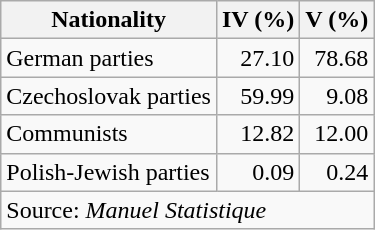<table class=wikitable style=text-align:right>
<tr>
<th>Nationality</th>
<th>IV (%)</th>
<th>V (%)</th>
</tr>
<tr>
<td align=left>German parties</td>
<td>27.10</td>
<td>78.68</td>
</tr>
<tr>
<td align=left>Czechoslovak parties</td>
<td>59.99</td>
<td>9.08</td>
</tr>
<tr>
<td align=left>Communists</td>
<td>12.82</td>
<td>12.00</td>
</tr>
<tr>
<td align=left>Polish-Jewish parties</td>
<td>0.09</td>
<td>0.24</td>
</tr>
<tr>
<td align=left colspan=3>Source: <em>Manuel Statistique</em></td>
</tr>
</table>
